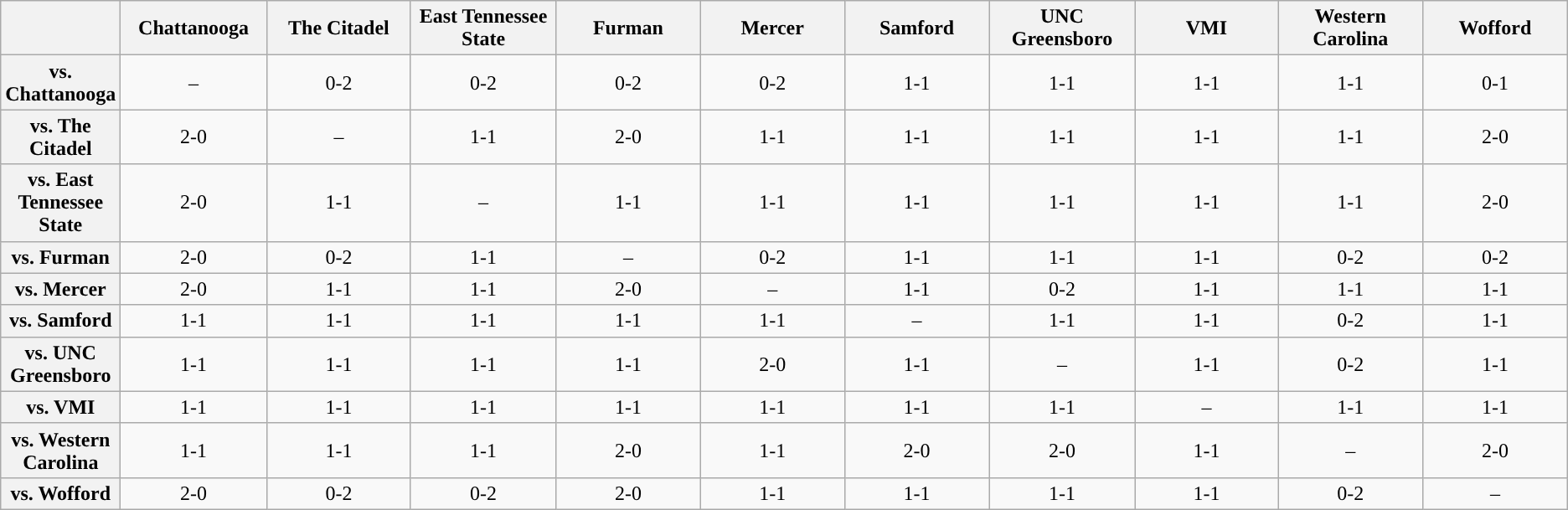<table class="wikitable" style="text-align:center">
<tr>
<th colspan="1"></th>
<th width="110" !>Chattanooga</th>
<th width="110">The Citadel</th>
<th width="110">East Tennessee State</th>
<th width="110">Furman</th>
<th width="110">Mercer</th>
<th width="110">Samford</th>
<th width="110">UNC Greensboro</th>
<th width="110">VMI</th>
<th width="110">Western Carolina</th>
<th width="110">Wofford</th>
</tr>
<tr>
<th>vs. Chattanooga</th>
<td>–</td>
<td>0-2</td>
<td>0-2</td>
<td>0-2</td>
<td>0-2</td>
<td>1-1</td>
<td>1-1</td>
<td>1-1</td>
<td>1-1</td>
<td>0-1</td>
</tr>
<tr>
<th>vs. The Citadel</th>
<td>2-0</td>
<td>–</td>
<td>1-1</td>
<td>2-0</td>
<td>1-1</td>
<td>1-1</td>
<td>1-1</td>
<td>1-1</td>
<td>1-1</td>
<td>2-0</td>
</tr>
<tr>
<th>vs. East Tennessee State</th>
<td>2-0</td>
<td>1-1</td>
<td>–</td>
<td>1-1</td>
<td>1-1</td>
<td>1-1</td>
<td>1-1</td>
<td>1-1</td>
<td>1-1</td>
<td>2-0</td>
</tr>
<tr>
<th>vs. Furman</th>
<td>2-0</td>
<td>0-2</td>
<td>1-1</td>
<td>–</td>
<td>0-2</td>
<td>1-1</td>
<td>1-1</td>
<td>1-1</td>
<td>0-2</td>
<td>0-2</td>
</tr>
<tr>
<th>vs. Mercer</th>
<td>2-0</td>
<td>1-1</td>
<td>1-1</td>
<td>2-0</td>
<td>–</td>
<td>1-1</td>
<td>0-2</td>
<td>1-1</td>
<td>1-1</td>
<td>1-1</td>
</tr>
<tr>
<th>vs. Samford</th>
<td>1-1</td>
<td>1-1</td>
<td>1-1</td>
<td>1-1</td>
<td>1-1</td>
<td>–</td>
<td>1-1</td>
<td>1-1</td>
<td>0-2</td>
<td>1-1</td>
</tr>
<tr>
<th>vs. UNC Greensboro</th>
<td>1-1</td>
<td>1-1</td>
<td>1-1</td>
<td>1-1</td>
<td>2-0</td>
<td>1-1</td>
<td>–</td>
<td>1-1</td>
<td>0-2</td>
<td>1-1</td>
</tr>
<tr>
<th>vs. VMI</th>
<td>1-1</td>
<td>1-1</td>
<td>1-1</td>
<td>1-1</td>
<td>1-1</td>
<td>1-1</td>
<td>1-1</td>
<td>–</td>
<td>1-1</td>
<td>1-1</td>
</tr>
<tr>
<th>vs. Western Carolina</th>
<td>1-1</td>
<td>1-1</td>
<td>1-1</td>
<td>2-0</td>
<td>1-1</td>
<td>2-0</td>
<td>2-0</td>
<td>1-1</td>
<td>–</td>
<td>2-0</td>
</tr>
<tr>
<th>vs. Wofford</th>
<td>2-0</td>
<td>0-2</td>
<td>0-2</td>
<td>2-0</td>
<td>1-1</td>
<td>1-1</td>
<td>1-1</td>
<td>1-1</td>
<td>0-2</td>
<td>–</td>
</tr>
</table>
